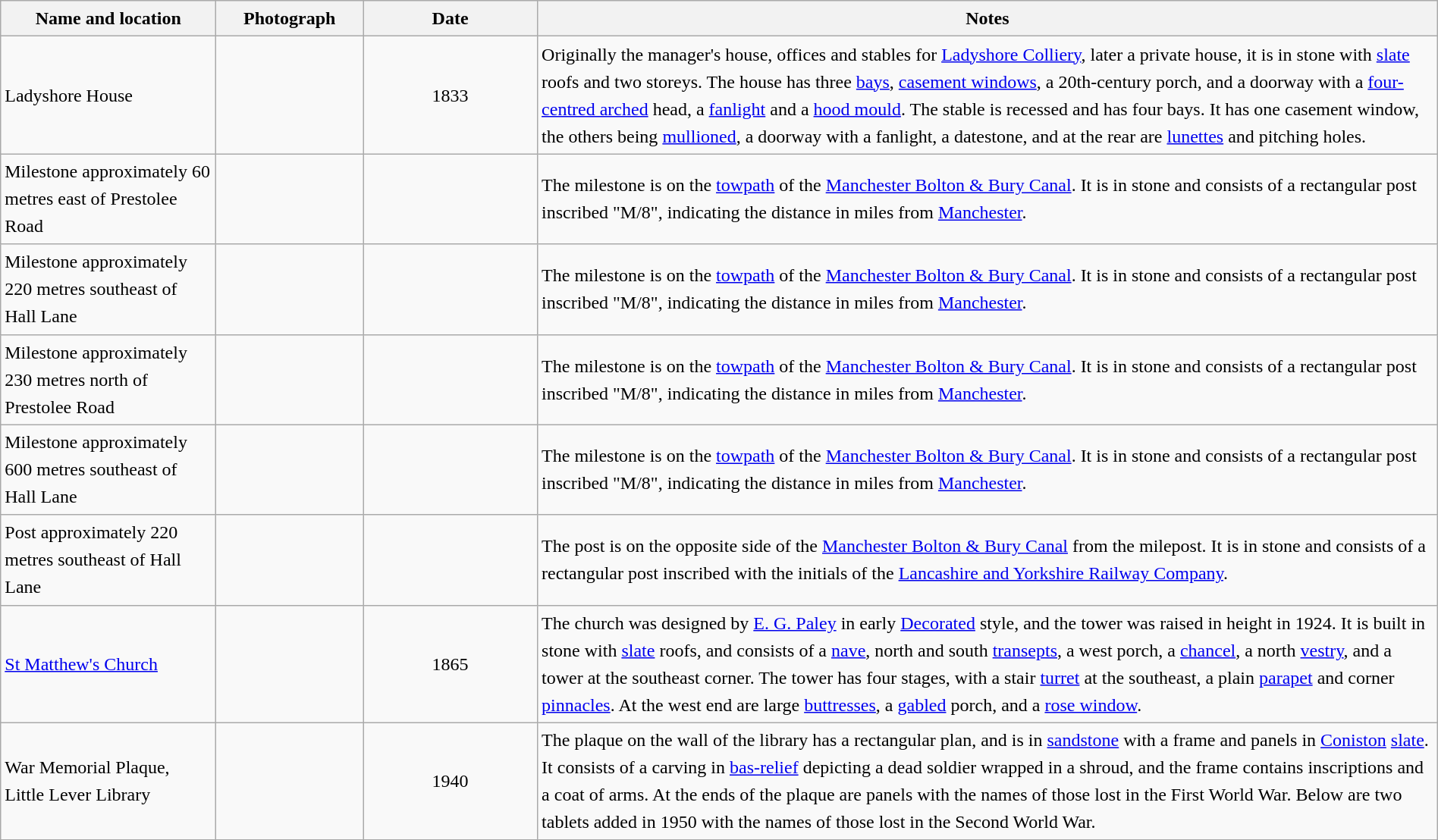<table class="wikitable sortable plainrowheaders" style="width:100%;border:0px;text-align:left;line-height:150%;">
<tr>
<th scope="col"  style="width:150px">Name and location</th>
<th scope="col"  style="width:100px" class="unsortable">Photograph</th>
<th scope="col"  style="width:120px">Date</th>
<th scope="col"  style="width:650px" class="unsortable">Notes</th>
</tr>
<tr>
<td>Ladyshore House<br><small></small></td>
<td></td>
<td align="center">1833</td>
<td>Originally the manager's house, offices and stables for <a href='#'>Ladyshore Colliery</a>, later a private house, it is in stone with <a href='#'>slate</a> roofs and two storeys. The house has three <a href='#'>bays</a>, <a href='#'>casement windows</a>, a 20th-century porch, and a doorway with a <a href='#'>four-centred arched</a> head, a <a href='#'>fanlight</a> and a <a href='#'>hood mould</a>. The stable is recessed and has four bays. It has one casement window, the others being <a href='#'>mullioned</a>, a doorway with a fanlight, a datestone, and at the rear are <a href='#'>lunettes</a> and pitching holes.</td>
</tr>
<tr>
<td>Milestone approximately 60 metres east of Prestolee Road<br><small></small></td>
<td></td>
<td align="center"></td>
<td>The milestone is on the <a href='#'>towpath</a> of the <a href='#'>Manchester Bolton & Bury Canal</a>. It is in stone and consists of a rectangular post inscribed "M/8", indicating the distance in miles from <a href='#'>Manchester</a>.</td>
</tr>
<tr>
<td>Milestone approximately 220 metres southeast of Hall Lane<br><small></small></td>
<td></td>
<td align="center"></td>
<td>The milestone is on the <a href='#'>towpath</a> of the <a href='#'>Manchester Bolton & Bury Canal</a>. It is in stone and consists of a rectangular post inscribed "M/8", indicating the distance in miles from <a href='#'>Manchester</a>.</td>
</tr>
<tr>
<td>Milestone approximately 230 metres north of Prestolee Road<br><small></small></td>
<td></td>
<td align="center"></td>
<td>The milestone is on the <a href='#'>towpath</a> of the <a href='#'>Manchester Bolton & Bury Canal</a>. It is in stone and consists of a rectangular post inscribed "M/8", indicating the distance in miles from <a href='#'>Manchester</a>.</td>
</tr>
<tr>
<td>Milestone approximately 600 metres southeast of Hall Lane<br><small></small></td>
<td></td>
<td align="center"></td>
<td>The milestone is on the <a href='#'>towpath</a> of the <a href='#'>Manchester Bolton & Bury Canal</a>. It is in stone and consists of a rectangular post inscribed "M/8", indicating the distance in miles from <a href='#'>Manchester</a>.</td>
</tr>
<tr>
<td>Post approximately 220 metres southeast of Hall Lane<br><small></small></td>
<td></td>
<td align="center"></td>
<td>The post is on the opposite side of the <a href='#'>Manchester Bolton & Bury Canal</a> from the milepost. It is in stone and consists of a rectangular post inscribed with the initials of the <a href='#'>Lancashire and Yorkshire Railway Company</a>.</td>
</tr>
<tr>
<td><a href='#'>St Matthew's Church</a><br><small></small></td>
<td></td>
<td align="center">1865</td>
<td>The church was designed by <a href='#'>E. G. Paley</a> in early <a href='#'>Decorated</a> style, and the tower was raised in height in 1924. It is built in stone with <a href='#'>slate</a> roofs, and consists of a <a href='#'>nave</a>, north and south <a href='#'>transepts</a>, a west porch, a <a href='#'>chancel</a>, a north <a href='#'>vestry</a>, and a tower at the southeast corner. The tower has four stages, with a stair <a href='#'>turret</a> at the southeast, a plain <a href='#'>parapet</a> and corner <a href='#'>pinnacles</a>. At the west end are large <a href='#'>buttresses</a>, a <a href='#'>gabled</a> porch, and a <a href='#'>rose window</a>.</td>
</tr>
<tr>
<td>War Memorial Plaque,<br>Little Lever Library<br><small></small></td>
<td></td>
<td align="center">1940</td>
<td>The plaque on the wall of the library has a rectangular plan, and is in <a href='#'>sandstone</a> with a frame and panels in <a href='#'>Coniston</a> <a href='#'>slate</a>. It consists of a carving in <a href='#'>bas-relief</a> depicting a dead soldier wrapped in a shroud, and the frame contains inscriptions and a coat of arms. At the ends of the plaque are panels with the names of those lost in the First World War. Below are two tablets added in 1950 with the names of those lost in the Second World War.</td>
</tr>
<tr>
</tr>
</table>
